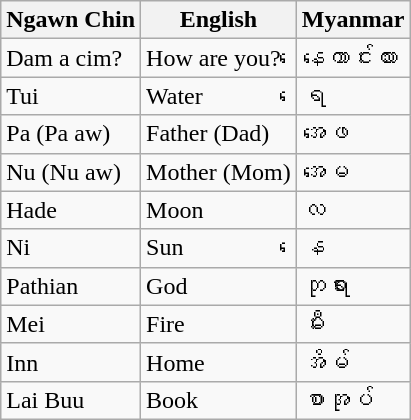<table class="wikitable">
<tr>
<th>Ngawn Chin</th>
<th>English</th>
<th>Myanmar</th>
</tr>
<tr>
<td>Dam a cim?</td>
<td>How are you?</td>
<td>နေကောင်းလား</td>
</tr>
<tr>
<td>Tui</td>
<td>Water</td>
<td>ရေ</td>
</tr>
<tr>
<td>Pa (Pa aw)</td>
<td>Father (Dad)</td>
<td>အဖေ</td>
</tr>
<tr>
<td>Nu (Nu aw)</td>
<td>Mother (Mom)</td>
<td>အမေ</td>
</tr>
<tr>
<td>Hade</td>
<td>Moon</td>
<td>လ</td>
</tr>
<tr>
<td>Ni</td>
<td>Sun</td>
<td>နေ</td>
</tr>
<tr>
<td>Pathian</td>
<td>God</td>
<td>ဘုရား</td>
</tr>
<tr>
<td>Mei</td>
<td>Fire</td>
<td>မီး</td>
</tr>
<tr>
<td>Inn</td>
<td>Home</td>
<td>အိမ်</td>
</tr>
<tr>
<td>Lai Buu</td>
<td>Book</td>
<td>စာအုပ်</td>
</tr>
</table>
